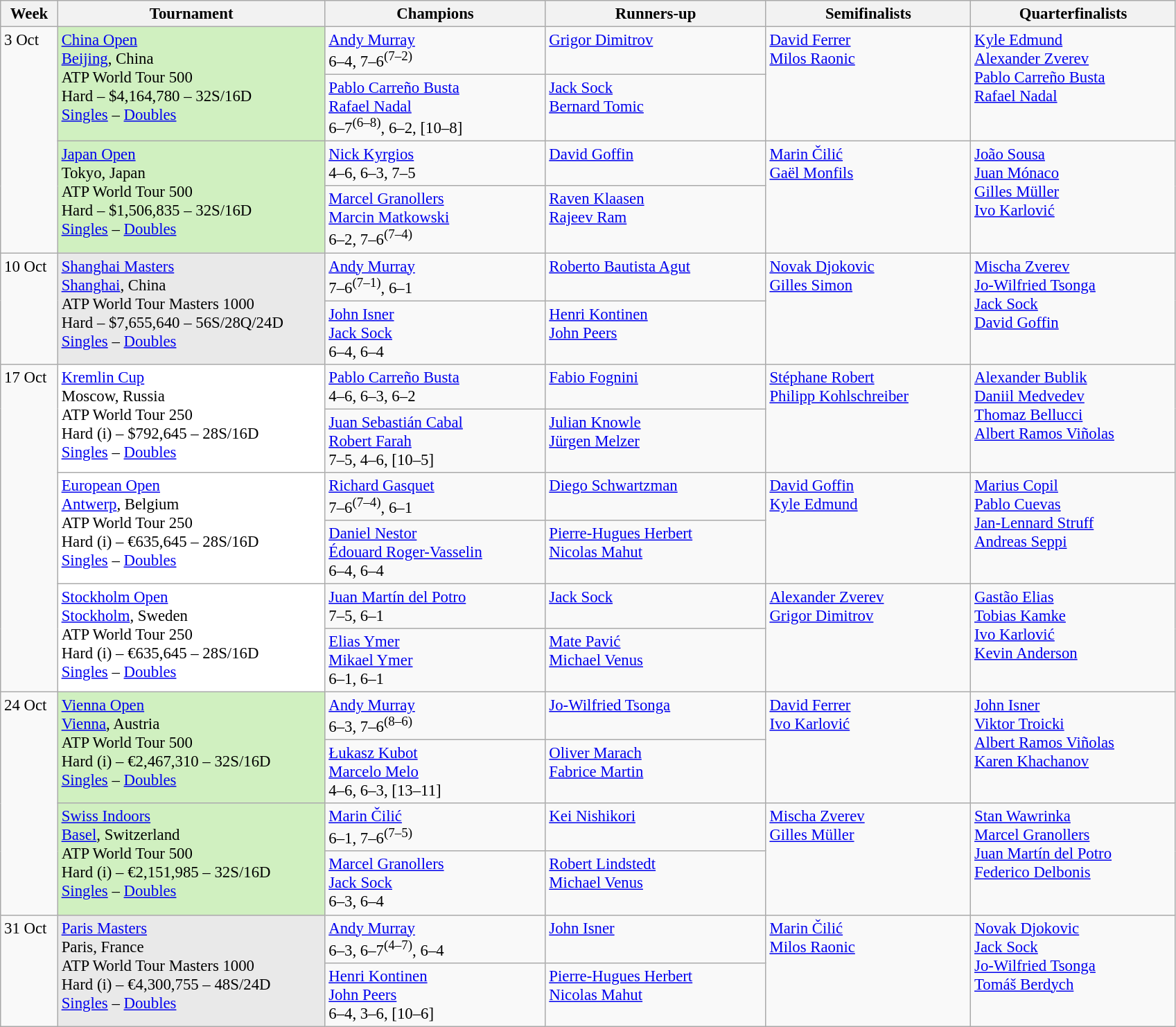<table class=wikitable style=font-size:95%>
<tr>
<th style="width:48px;">Week</th>
<th style="width:250px;">Tournament</th>
<th style="width:205px;">Champions</th>
<th style="width:205px;">Runners-up</th>
<th style="width:190px;">Semifinalists</th>
<th style="width:190px;">Quarterfinalists</th>
</tr>
<tr valign=top>
<td rowspan=4>3 Oct</td>
<td bgcolor=#d0f0c0 rowspan=2><a href='#'>China Open</a><br> <a href='#'>Beijing</a>, China<br>ATP World Tour 500<br>Hard – $4,164,780 – 32S/16D<br><a href='#'>Singles</a> – <a href='#'>Doubles</a></td>
<td> <a href='#'>Andy Murray</a> <br>6–4, 7–6<sup>(7–2)</sup></td>
<td> <a href='#'>Grigor Dimitrov</a></td>
<td rowspan=2> <a href='#'>David Ferrer</a> <br>  <a href='#'>Milos Raonic</a></td>
<td rowspan=2> <a href='#'>Kyle Edmund</a> <br>  <a href='#'>Alexander Zverev</a> <br>  <a href='#'>Pablo Carreño Busta</a> <br>  <a href='#'>Rafael Nadal</a></td>
</tr>
<tr valign=top>
<td> <a href='#'>Pablo Carreño Busta</a><br>  <a href='#'>Rafael Nadal</a><br>6–7<sup>(6–8)</sup>, 6–2, [10–8]</td>
<td> <a href='#'>Jack Sock</a><br> <a href='#'>Bernard Tomic</a></td>
</tr>
<tr valign=top>
<td bgcolor=#d0f0c0 rowspan=2><a href='#'>Japan Open</a><br> Tokyo, Japan<br>ATP World Tour 500<br>Hard – $1,506,835 – 32S/16D<br><a href='#'>Singles</a> – <a href='#'>Doubles</a></td>
<td> <a href='#'>Nick Kyrgios</a><br>4–6, 6–3, 7–5</td>
<td> <a href='#'>David Goffin</a></td>
<td rowspan=2> <a href='#'>Marin Čilić</a><br>  <a href='#'>Gaël Monfils</a></td>
<td rowspan=2> <a href='#'>João Sousa</a> <br>  <a href='#'>Juan Mónaco</a> <br>  <a href='#'>Gilles Müller</a><br> <a href='#'>Ivo Karlović</a></td>
</tr>
<tr valign=top>
<td> <a href='#'>Marcel Granollers</a><br> <a href='#'>Marcin Matkowski</a><br>6–2, 7–6<sup>(7–4)</sup></td>
<td> <a href='#'>Raven Klaasen</a><br> <a href='#'>Rajeev Ram</a></td>
</tr>
<tr valign=top>
<td rowspan=2>10 Oct</td>
<td style="background:#e9e9e9;" rowspan=2><a href='#'>Shanghai Masters</a><br> <a href='#'>Shanghai</a>, China<br>ATP World Tour Masters 1000<br>Hard – $7,655,640 – 56S/28Q/24D<br><a href='#'>Singles</a> – <a href='#'>Doubles</a></td>
<td> <a href='#'>Andy Murray</a> <br> 7–6<sup>(7–1)</sup>, 6–1</td>
<td> <a href='#'>Roberto Bautista Agut</a></td>
<td rowspan=2> <a href='#'>Novak Djokovic</a><br> <a href='#'>Gilles Simon</a></td>
<td rowspan=2> <a href='#'>Mischa Zverev</a><br> <a href='#'>Jo-Wilfried Tsonga</a><br>  <a href='#'>Jack Sock</a><br> <a href='#'>David Goffin</a></td>
</tr>
<tr valign=top>
<td> <a href='#'>John Isner</a><br> <a href='#'>Jack Sock</a><br>6–4, 6–4</td>
<td> <a href='#'>Henri Kontinen</a><br> <a href='#'>John Peers</a></td>
</tr>
<tr valign=top>
<td rowspan=6>17 Oct</td>
<td style="background:#ffffff;" rowspan=2><a href='#'>Kremlin Cup</a><br> Moscow, Russia<br>ATP World Tour 250<br>Hard (i) – $792,645 – 28S/16D<br><a href='#'>Singles</a> – <a href='#'>Doubles</a></td>
<td> <a href='#'>Pablo Carreño Busta</a><br>4–6, 6–3, 6–2</td>
<td> <a href='#'>Fabio Fognini</a></td>
<td rowspan=2> <a href='#'>Stéphane Robert</a><br> <a href='#'>Philipp Kohlschreiber</a></td>
<td rowspan=2> <a href='#'>Alexander Bublik</a><br> <a href='#'>Daniil Medvedev</a><br>  <a href='#'>Thomaz Bellucci</a><br> <a href='#'>Albert Ramos Viñolas</a></td>
</tr>
<tr valign=top>
<td> <a href='#'>Juan Sebastián Cabal</a><br> <a href='#'>Robert Farah</a><br>7–5, 4–6, [10–5]</td>
<td> <a href='#'>Julian Knowle</a><br> <a href='#'>Jürgen Melzer</a></td>
</tr>
<tr valign=top>
<td style="background:#ffffff;" rowspan=2><a href='#'>European Open</a><br><a href='#'>Antwerp</a>, Belgium<br>ATP World Tour 250<br>Hard (i) – €635,645 – 28S/16D<br><a href='#'>Singles</a> – <a href='#'>Doubles</a></td>
<td> <a href='#'>Richard Gasquet</a><br>7–6<sup>(7–4)</sup>, 6–1</td>
<td> <a href='#'>Diego Schwartzman</a></td>
<td rowspan=2> <a href='#'>David Goffin</a><br> <a href='#'>Kyle Edmund</a></td>
<td rowspan=2> <a href='#'>Marius Copil</a><br> <a href='#'>Pablo Cuevas</a> <br>  <a href='#'>Jan-Lennard Struff</a><br> <a href='#'>Andreas Seppi</a></td>
</tr>
<tr valign=top>
<td> <a href='#'>Daniel Nestor</a><br> <a href='#'>Édouard Roger-Vasselin</a><br>6–4, 6–4</td>
<td> <a href='#'>Pierre-Hugues Herbert</a><br> <a href='#'>Nicolas Mahut</a></td>
</tr>
<tr valign=top>
<td style="background:#ffffff;" rowspan=2><a href='#'>Stockholm Open</a><br> <a href='#'>Stockholm</a>, Sweden<br>ATP World Tour 250<br>Hard (i) – €635,645 – 28S/16D<br><a href='#'>Singles</a> – <a href='#'>Doubles</a></td>
<td> <a href='#'>Juan Martín del Potro</a><br>7–5, 6–1</td>
<td> <a href='#'>Jack Sock</a></td>
<td rowspan=2> <a href='#'>Alexander Zverev</a><br> <a href='#'>Grigor Dimitrov</a></td>
<td rowspan=2> <a href='#'>Gastão Elias</a><br> <a href='#'>Tobias Kamke</a><br> <a href='#'>Ivo Karlović</a><br> <a href='#'>Kevin Anderson</a></td>
</tr>
<tr valign=top>
<td> <a href='#'>Elias Ymer</a><br> <a href='#'>Mikael Ymer</a><br>6–1, 6–1</td>
<td> <a href='#'>Mate Pavić</a><br> <a href='#'>Michael Venus</a></td>
</tr>
<tr valign=top>
<td rowspan=4>24 Oct</td>
<td bgcolor=#d0f0c0 rowspan=2><a href='#'>Vienna Open</a><br> <a href='#'>Vienna</a>, Austria<br>ATP World Tour 500<br>Hard (i) – €2,467,310 – 32S/16D<br><a href='#'>Singles</a> – <a href='#'>Doubles</a></td>
<td> <a href='#'>Andy Murray</a><br>6–3, 7–6<sup>(8–6)</sup></td>
<td> <a href='#'>Jo-Wilfried Tsonga</a></td>
<td rowspan=2> <a href='#'>David Ferrer</a><br> <a href='#'>Ivo Karlović</a></td>
<td rowspan=2> <a href='#'>John Isner</a><br> <a href='#'>Viktor Troicki</a><br> <a href='#'>Albert Ramos Viñolas</a><br> <a href='#'>Karen Khachanov</a></td>
</tr>
<tr valign=top>
<td> <a href='#'>Łukasz Kubot</a><br> <a href='#'>Marcelo Melo</a><br>4–6, 6–3, [13–11]</td>
<td> <a href='#'>Oliver Marach</a><br> <a href='#'>Fabrice Martin</a></td>
</tr>
<tr valign=top>
<td bgcolor=#d0f0c0 rowspan=2><a href='#'>Swiss Indoors</a><br> <a href='#'>Basel</a>, Switzerland<br>ATP World Tour 500<br>Hard (i) – €2,151,985 – 32S/16D<br><a href='#'>Singles</a> – <a href='#'>Doubles</a></td>
<td> <a href='#'>Marin Čilić</a><br>6–1, 7–6<sup>(7–5)</sup></td>
<td> <a href='#'>Kei Nishikori</a></td>
<td rowspan=2> <a href='#'>Mischa Zverev</a><br> <a href='#'>Gilles Müller</a></td>
<td rowspan=2> <a href='#'>Stan Wawrinka</a><br> <a href='#'>Marcel Granollers</a><br>  <a href='#'>Juan Martín del Potro</a><br> <a href='#'>Federico Delbonis</a></td>
</tr>
<tr valign=top>
<td> <a href='#'>Marcel Granollers</a><br> <a href='#'>Jack Sock</a><br>6–3, 6–4</td>
<td> <a href='#'>Robert Lindstedt</a><br> <a href='#'>Michael Venus</a></td>
</tr>
<tr valign=top>
<td rowspan=2>31 Oct</td>
<td style="background:#e9e9e9;" rowspan=2><a href='#'>Paris Masters</a><br> Paris, France<br>ATP World Tour Masters 1000<br>Hard (i) – €4,300,755 – 48S/24D<br><a href='#'>Singles</a> – <a href='#'>Doubles</a></td>
<td> <a href='#'>Andy Murray</a><br>6–3, 6–7<sup>(4–7)</sup>, 6–4</td>
<td> <a href='#'>John Isner</a></td>
<td rowspan=2> <a href='#'>Marin Čilić</a><br> <a href='#'>Milos Raonic</a></td>
<td rowspan=2> <a href='#'>Novak Djokovic</a><br> <a href='#'>Jack Sock</a><br> <a href='#'>Jo-Wilfried Tsonga</a><br> <a href='#'>Tomáš Berdych</a></td>
</tr>
<tr valign=top>
<td> <a href='#'>Henri Kontinen</a><br> <a href='#'>John Peers</a><br>6–4, 3–6, [10–6]</td>
<td> <a href='#'>Pierre-Hugues Herbert</a><br> <a href='#'>Nicolas Mahut</a></td>
</tr>
</table>
